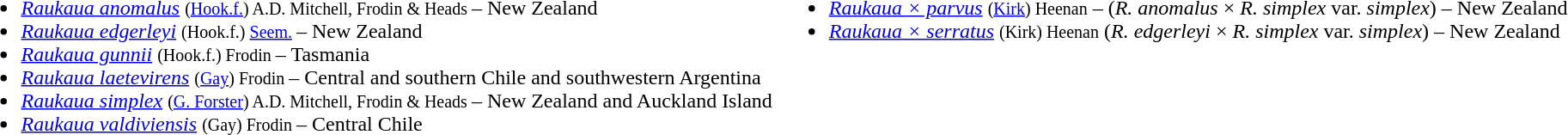<table border="0">
<tr>
<td valign="top"><br><ul><li><em><a href='#'>Raukaua anomalus</a></em> <small> (<a href='#'>Hook.f.</a>) A.D. Mitchell, Frodin & Heads </small> – New Zealand</li><li><em><a href='#'>Raukaua edgerleyi</a></em> <small> (Hook.f.) <a href='#'>Seem.</a> </small> – New Zealand</li><li><em><a href='#'>Raukaua gunnii</a></em> <small> (Hook.f.) Frodin </small> – Tasmania</li><li><em><a href='#'>Raukaua laetevirens</a></em> <small> (<a href='#'>Gay</a>) Frodin </small> – Central and southern Chile and southwestern Argentina</li><li><em><a href='#'>Raukaua simplex</a></em> <small> (<a href='#'>G. Forster</a>) A.D. Mitchell, Frodin & Heads </small> – New Zealand and Auckland Island</li><li><em><a href='#'>Raukaua valdiviensis</a></em> <small> (Gay) Frodin </small> – Central Chile</li></ul></td>
<td valign="top"><br><ul><li><em><a href='#'>Raukaua × parvus</a></em> <small>(<a href='#'>Kirk</a>) Heenan</small> – (<em>R. anomalus</em> × <em>R. simplex</em> var. <em>simplex</em>) – New Zealand</li><li><em><a href='#'>Raukaua × serratus</a></em> <small>(Kirk) Heenan</small> (<em>R. edgerleyi</em> × <em>R. simplex</em> var. <em>simplex</em>) – New Zealand</li></ul></td>
</tr>
</table>
